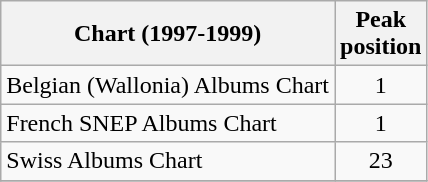<table class="wikitable sortable">
<tr>
<th align="left">Chart (1997-1999)</th>
<th align="center">Peak<br>position</th>
</tr>
<tr>
<td align="left">Belgian (Wallonia) Albums Chart</td>
<td align="center">1</td>
</tr>
<tr>
<td align="left">French SNEP Albums Chart</td>
<td align="center">1</td>
</tr>
<tr>
<td align="left">Swiss Albums Chart</td>
<td align="center">23</td>
</tr>
<tr>
</tr>
</table>
